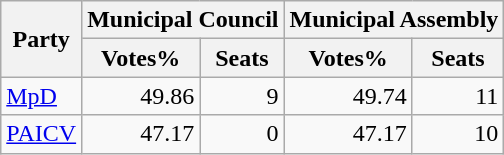<table class="wikitable sortable" style=text-align:right>
<tr>
<th rowspan=2>Party</th>
<th colspan=2>Municipal Council</th>
<th colspan=2>Municipal Assembly</th>
</tr>
<tr>
<th>Votes%</th>
<th>Seats</th>
<th>Votes%</th>
<th>Seats</th>
</tr>
<tr>
<td align=left><a href='#'>MpD</a></td>
<td>49.86</td>
<td>9</td>
<td>49.74</td>
<td>11</td>
</tr>
<tr>
<td align=left><a href='#'>PAICV</a></td>
<td>47.17</td>
<td>0</td>
<td>47.17</td>
<td>10</td>
</tr>
</table>
